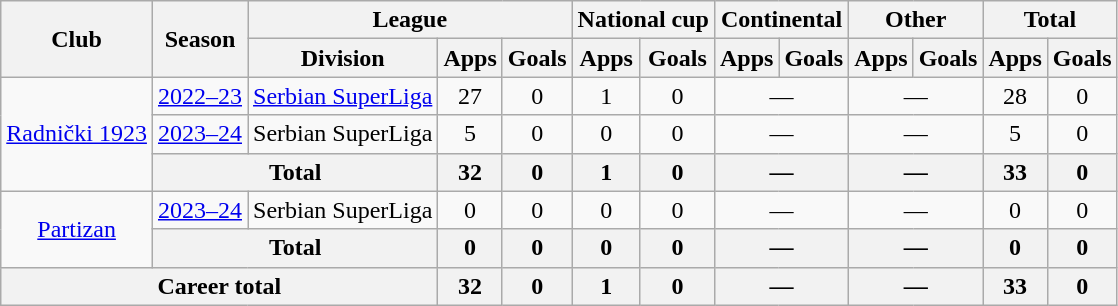<table class="wikitable" style="text-align:center">
<tr>
<th rowspan="2">Club</th>
<th rowspan="2">Season</th>
<th colspan="3">League</th>
<th colspan="2">National cup</th>
<th colspan="2">Continental</th>
<th colspan="2">Other</th>
<th colspan="2">Total</th>
</tr>
<tr>
<th>Division</th>
<th>Apps</th>
<th>Goals</th>
<th>Apps</th>
<th>Goals</th>
<th>Apps</th>
<th>Goals</th>
<th>Apps</th>
<th>Goals</th>
<th>Apps</th>
<th>Goals</th>
</tr>
<tr>
<td rowspan="3"><a href='#'>Radnički 1923</a></td>
<td><a href='#'>2022–23</a></td>
<td><a href='#'>Serbian SuperLiga</a></td>
<td>27</td>
<td>0</td>
<td>1</td>
<td>0</td>
<td colspan="2">—</td>
<td colspan="2">—</td>
<td>28</td>
<td>0</td>
</tr>
<tr>
<td><a href='#'>2023–24</a></td>
<td>Serbian SuperLiga</td>
<td>5</td>
<td>0</td>
<td>0</td>
<td>0</td>
<td colspan="2">—</td>
<td colspan="2">—</td>
<td>5</td>
<td>0</td>
</tr>
<tr>
<th colspan="2">Total</th>
<th>32</th>
<th>0</th>
<th>1</th>
<th>0</th>
<th colspan="2">—</th>
<th colspan="2">—</th>
<th>33</th>
<th>0</th>
</tr>
<tr>
<td rowspan="2"><a href='#'>Partizan</a></td>
<td><a href='#'>2023–24</a></td>
<td>Serbian SuperLiga</td>
<td>0</td>
<td>0</td>
<td>0</td>
<td>0</td>
<td colspan="2">—</td>
<td colspan="2">—</td>
<td>0</td>
<td>0</td>
</tr>
<tr>
<th colspan="2">Total</th>
<th>0</th>
<th>0</th>
<th>0</th>
<th>0</th>
<th colspan="2">—</th>
<th colspan="2">—</th>
<th>0</th>
<th>0</th>
</tr>
<tr>
<th colspan="3">Career total</th>
<th>32</th>
<th>0</th>
<th>1</th>
<th>0</th>
<th colspan="2">—</th>
<th colspan="2">—</th>
<th>33</th>
<th>0</th>
</tr>
</table>
